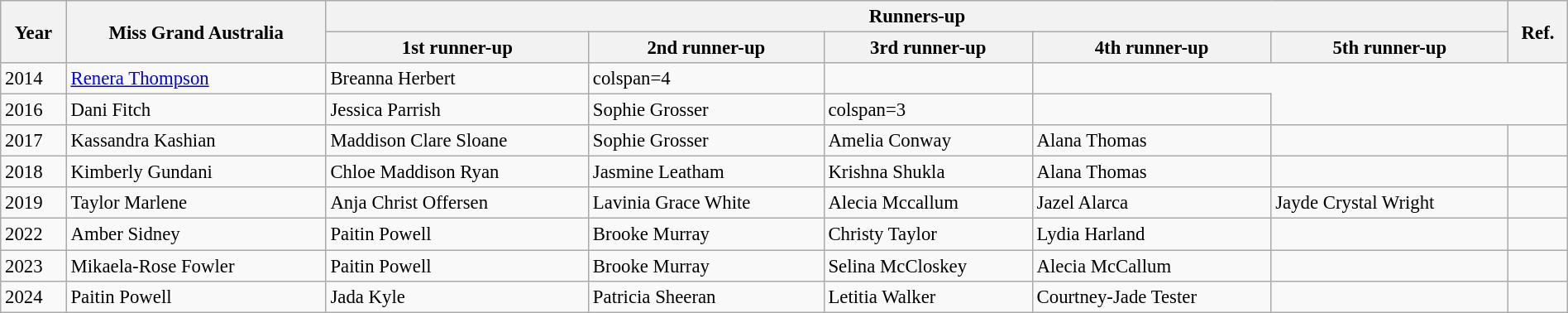<table class="wikitable" style="font-size:95%; width:100%">
<tr>
<th rowspan=2>Year</th>
<th rowspan=2>Miss Grand Australia</th>
<th colspan=5>Runners-up</th>
<th rowspan=2>Ref.</th>
</tr>
<tr>
<th>1st runner-up</th>
<th>2nd runner-up</th>
<th>3rd runner-up</th>
<th>4th runner-up</th>
<th>5th runner-up</th>
</tr>
<tr>
<td>2014</td>
<td><a href='#'>Renera Thompson</a></td>
<td>Breanna Herbert</td>
<td>colspan=4 </td>
<td align=center></td>
</tr>
<tr>
<td>2016</td>
<td>Dani Fitch</td>
<td>Jessica Parrish</td>
<td>Sophie Grosser</td>
<td>colspan=3 </td>
<td align=center></td>
</tr>
<tr>
<td>2017</td>
<td>Kassandra Kashian</td>
<td>Maddison Clare Sloane</td>
<td>Sophie Grosser</td>
<td>Amelia Conway</td>
<td>Alana Thomas</td>
<td></td>
<td align=center></td>
</tr>
<tr>
<td>2018</td>
<td>Kimberly Gundani</td>
<td>Chloe Maddison Ryan</td>
<td>Jasmine Leatham</td>
<td>Krishna Shukla</td>
<td>Alana Thomas</td>
<td></td>
<td align=center></td>
</tr>
<tr>
<td>2019</td>
<td>Taylor Marlene</td>
<td>Anja Christ Offersen</td>
<td>Lavinia Grace White</td>
<td>Alecia Mccallum</td>
<td>Jazel Alarca</td>
<td>Jayde Crystal Wright</td>
<td align="center"></td>
</tr>
<tr>
<td>2022</td>
<td>Amber Sidney</td>
<td>Paitin Powell</td>
<td>Brooke Murray</td>
<td>Christy Taylor</td>
<td>Lydia Harland</td>
<td></td>
<td align=center></td>
</tr>
<tr>
<td>2023</td>
<td>Mikaela-Rose Fowler</td>
<td>Paitin Powell</td>
<td>Brooke Murray</td>
<td>Selina McCloskey</td>
<td>Alecia McCallum</td>
<td></td>
<td align=center></td>
</tr>
<tr>
<td>2024</td>
<td>Paitin Powell</td>
<td>Jada Kyle</td>
<td>Patricia Sheeran</td>
<td>Letitia Walker</td>
<td>Courtney-Jade Tester</td>
<td></td>
<td></td>
</tr>
</table>
